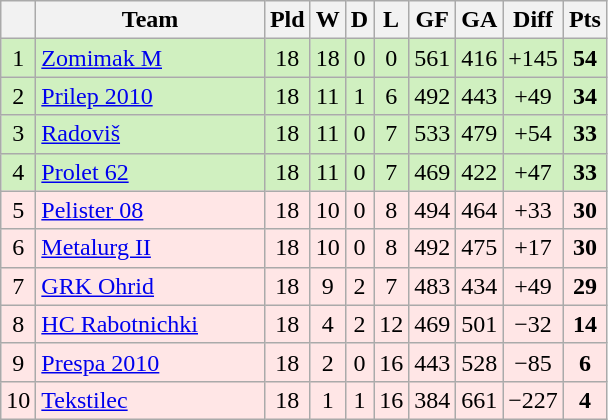<table class="wikitable sortable" style="text-align:center">
<tr>
<th></th>
<th width="145">Team</th>
<th>Pld</th>
<th>W</th>
<th>D</th>
<th>L</th>
<th>GF</th>
<th>GA</th>
<th>Diff</th>
<th>Pts</th>
</tr>
<tr style="background: #D0F0C0;">
<td>1</td>
<td align=left><a href='#'>Zomimak M</a></td>
<td>18</td>
<td>18</td>
<td>0</td>
<td>0</td>
<td>561</td>
<td>416</td>
<td>+145</td>
<td><strong>54</strong></td>
</tr>
<tr style="background: #D0F0C0;">
<td>2</td>
<td align=left> <a href='#'>Prilep 2010</a></td>
<td>18</td>
<td>11</td>
<td>1</td>
<td>6</td>
<td>492</td>
<td>443</td>
<td>+49</td>
<td><strong>34</strong></td>
</tr>
<tr style="background: #D0F0C0;">
<td>3</td>
<td align=left> <a href='#'>Radoviš</a></td>
<td>18</td>
<td>11</td>
<td>0</td>
<td>7</td>
<td>533</td>
<td>479</td>
<td>+54</td>
<td><strong>33</strong></td>
</tr>
<tr style="background: #D0F0C0;">
<td>4</td>
<td align=left><a href='#'>Prolet 62</a></td>
<td>18</td>
<td>11</td>
<td>0</td>
<td>7</td>
<td>469</td>
<td>422</td>
<td>+47</td>
<td><strong>33</strong></td>
</tr>
<tr style="background: #FFE6E6;">
<td>5</td>
<td align=left><a href='#'>Pelister 08</a></td>
<td>18</td>
<td>10</td>
<td>0</td>
<td>8</td>
<td>494</td>
<td>464</td>
<td>+33</td>
<td><strong>30</strong></td>
</tr>
<tr style="background: #FFE6E6;">
<td>6</td>
<td align=left><a href='#'>Metalurg II</a></td>
<td>18</td>
<td>10</td>
<td>0</td>
<td>8</td>
<td>492</td>
<td>475</td>
<td>+17</td>
<td><strong>30</strong></td>
</tr>
<tr style="background: #FFE6E6;">
<td>7</td>
<td align=left> <a href='#'>GRK Ohrid</a></td>
<td>18</td>
<td>9</td>
<td>2</td>
<td>7</td>
<td>483</td>
<td>434</td>
<td>+49</td>
<td><strong>29</strong></td>
</tr>
<tr style="background: #FFE6E6;">
<td>8</td>
<td align=left> <a href='#'>HC Rabotnichki</a></td>
<td>18</td>
<td>4</td>
<td>2</td>
<td>12</td>
<td>469</td>
<td>501</td>
<td>−32</td>
<td><strong>14</strong></td>
</tr>
<tr style="background: #FFE6E6;">
<td>9</td>
<td align=left> <a href='#'>Prespa 2010</a></td>
<td>18</td>
<td>2</td>
<td>0</td>
<td>16</td>
<td>443</td>
<td>528</td>
<td>−85</td>
<td><strong>6</strong></td>
</tr>
<tr style="background: #FFE6E6;">
<td>10</td>
<td align=left><a href='#'>Tekstilec</a></td>
<td>18</td>
<td>1</td>
<td>1</td>
<td>16</td>
<td>384</td>
<td>661</td>
<td>−227</td>
<td><strong>4</strong></td>
</tr>
</table>
